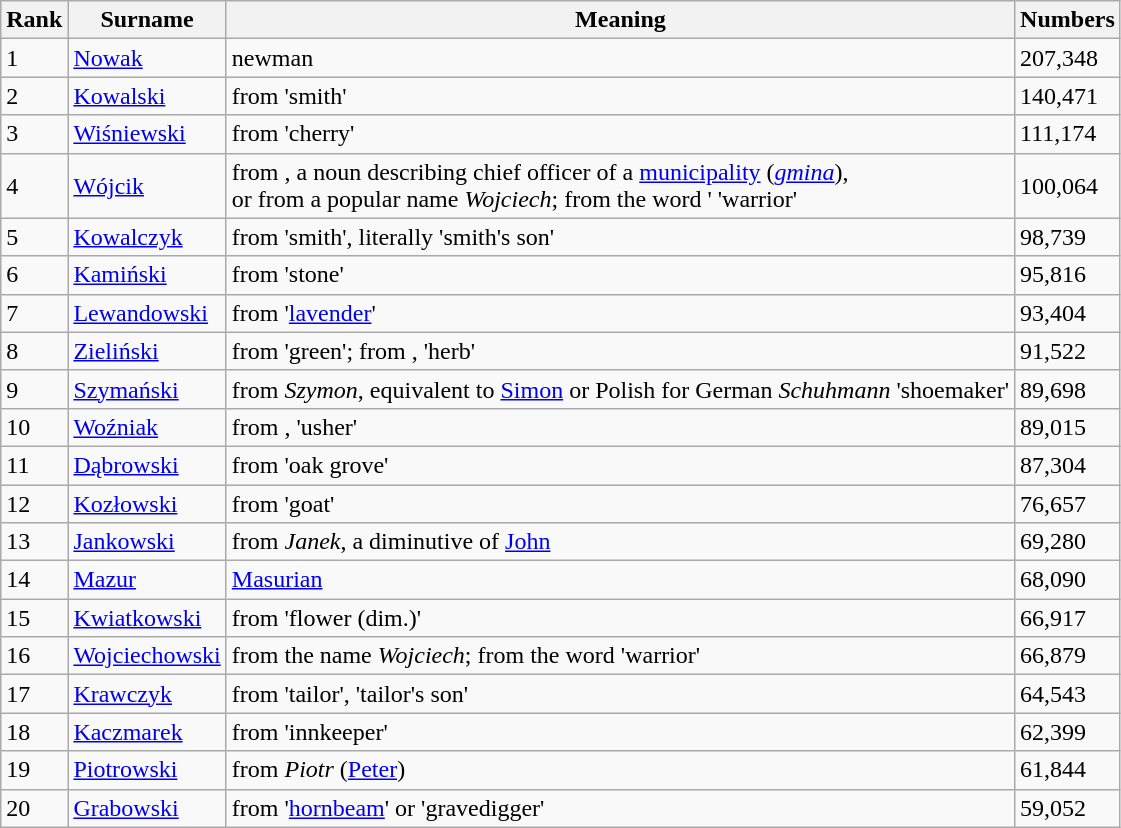<table class="wikitable">
<tr>
<th>Rank</th>
<th>Surname</th>
<th>Meaning</th>
<th>Numbers</th>
</tr>
<tr>
<td>1</td>
<td><a href='#'>Nowak</a></td>
<td>newman</td>
<td>207,348</td>
</tr>
<tr>
<td>2</td>
<td><a href='#'>Kowalski</a></td>
<td>from  'smith'</td>
<td>140,471</td>
</tr>
<tr>
<td>3</td>
<td><a href='#'>Wiśniewski</a></td>
<td>from  'cherry'</td>
<td>111,174</td>
</tr>
<tr>
<td>4</td>
<td><a href='#'>Wójcik</a></td>
<td>from , a noun describing chief officer of a <a href='#'>municipality</a> (<em><a href='#'>gmina</a></em>),<br>or from a popular name <em>Wojciech</em>; from the word ' 'warrior'</td>
<td>100,064</td>
</tr>
<tr>
<td>5</td>
<td><a href='#'>Kowalczyk</a></td>
<td>from  'smith', literally 'smith's son'</td>
<td>98,739</td>
</tr>
<tr>
<td>6</td>
<td><a href='#'>Kamiński</a></td>
<td>from  'stone'</td>
<td>95,816</td>
</tr>
<tr>
<td>7</td>
<td><a href='#'>Lewandowski</a></td>
<td>from  '<a href='#'>lavender</a>'</td>
<td>93,404</td>
</tr>
<tr>
<td>8</td>
<td><a href='#'>Zieliński</a></td>
<td>from  'green'; from ,  'herb'</td>
<td>91,522</td>
</tr>
<tr>
<td>9</td>
<td><a href='#'>Szymański</a></td>
<td>from <em>Szymon</em>, equivalent to <a href='#'>Simon</a> or Polish for German <em>Schuhmann</em> 'shoemaker'</td>
<td>89,698</td>
</tr>
<tr>
<td>10</td>
<td><a href='#'>Woźniak</a></td>
<td>from , 'usher'</td>
<td>89,015</td>
</tr>
<tr>
<td>11</td>
<td><a href='#'>Dąbrowski</a></td>
<td>from  'oak grove'</td>
<td>87,304</td>
</tr>
<tr>
<td>12</td>
<td><a href='#'>Kozłowski</a></td>
<td>from  'goat'</td>
<td>76,657</td>
</tr>
<tr>
<td>13</td>
<td><a href='#'>Jankowski</a></td>
<td>from <em>Janek</em>, a diminutive of <a href='#'>John</a></td>
<td>69,280</td>
</tr>
<tr>
<td>14</td>
<td><a href='#'>Mazur</a></td>
<td><a href='#'>Masurian</a></td>
<td>68,090</td>
</tr>
<tr>
<td>15</td>
<td><a href='#'>Kwiatkowski</a></td>
<td>from  'flower (dim.)'</td>
<td>66,917</td>
</tr>
<tr>
<td>16</td>
<td><a href='#'>Wojciechowski</a></td>
<td>from the name <em>Wojciech</em>; from the word  'warrior'</td>
<td>66,879</td>
</tr>
<tr>
<td>17</td>
<td><a href='#'>Krawczyk</a></td>
<td>from  'tailor', 'tailor's son'</td>
<td>64,543</td>
</tr>
<tr>
<td>18</td>
<td><a href='#'>Kaczmarek</a></td>
<td>from  'innkeeper'</td>
<td>62,399</td>
</tr>
<tr>
<td>19</td>
<td><a href='#'>Piotrowski</a></td>
<td>from <em>Piotr</em> (<a href='#'>Peter</a>)</td>
<td>61,844</td>
</tr>
<tr>
<td>20</td>
<td><a href='#'>Grabowski</a></td>
<td>from  '<a href='#'>hornbeam</a>' or  'gravedigger'</td>
<td>59,052</td>
</tr>
</table>
